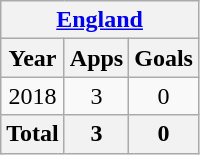<table class="wikitable" style="text-align:center">
<tr>
<th colspan=3><a href='#'>England</a></th>
</tr>
<tr>
<th>Year</th>
<th>Apps</th>
<th>Goals</th>
</tr>
<tr>
<td>2018</td>
<td>3</td>
<td>0</td>
</tr>
<tr>
<th>Total</th>
<th>3</th>
<th>0</th>
</tr>
</table>
